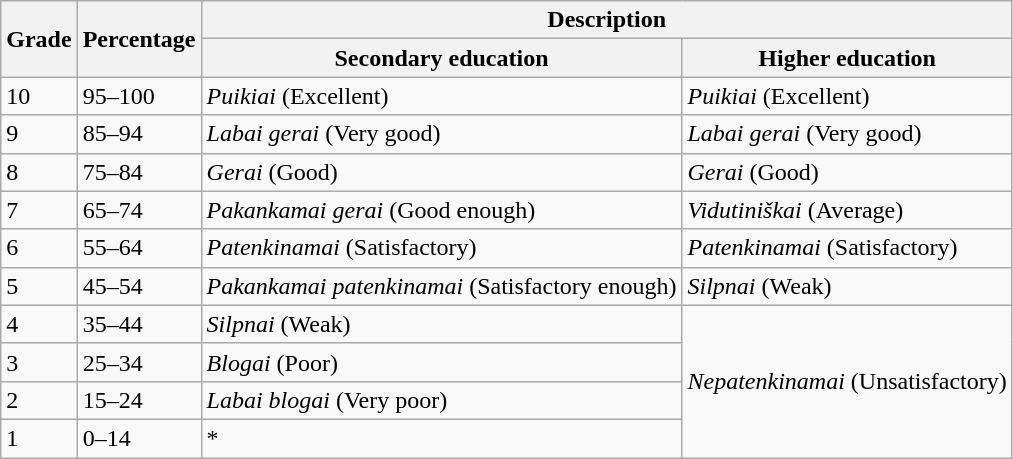<table class="wikitable">
<tr>
<th rowspan="2">Grade</th>
<th rowspan="2">Percentage</th>
<th colspan="2">Description</th>
</tr>
<tr>
<th>Secondary education</th>
<th>Higher education</th>
</tr>
<tr>
<td>10</td>
<td>95–100</td>
<td><em>Puikiai</em> (Excellent)</td>
<td><em>Puikiai</em> (Excellent)</td>
</tr>
<tr>
<td>9</td>
<td>85–94</td>
<td><em>Labai gerai</em> (Very good)</td>
<td><em>Labai gerai</em> (Very good)</td>
</tr>
<tr>
<td>8</td>
<td>75–84</td>
<td><em>Gerai</em> (Good)</td>
<td><em>Gerai</em> (Good)</td>
</tr>
<tr>
<td>7</td>
<td>65–74</td>
<td><em>Pakankamai gerai</em> (Good enough)</td>
<td><em>Vidutiniškai</em> (Average)</td>
</tr>
<tr>
<td>6</td>
<td>55–64</td>
<td><em>Patenkinamai</em> (Satisfactory)</td>
<td><em>Patenkinamai</em> (Satisfactory)</td>
</tr>
<tr>
<td>5</td>
<td>45–54</td>
<td><em>Pakankamai patenkinamai</em> (Satisfactory enough)</td>
<td><em>Silpnai</em> (Weak)</td>
</tr>
<tr>
<td>4</td>
<td>35–44</td>
<td><em>Silpnai</em> (Weak)</td>
<td rowspan="4"><em>Nepatenkinamai</em> (Unsatisfactory)</td>
</tr>
<tr>
<td>3</td>
<td>25–34</td>
<td><em>Blogai</em> (Poor)</td>
</tr>
<tr>
<td>2</td>
<td>15–24</td>
<td><em>Labai blogai</em> (Very poor)</td>
</tr>
<tr>
<td>1</td>
<td>0–14</td>
<td>*</td>
</tr>
</table>
